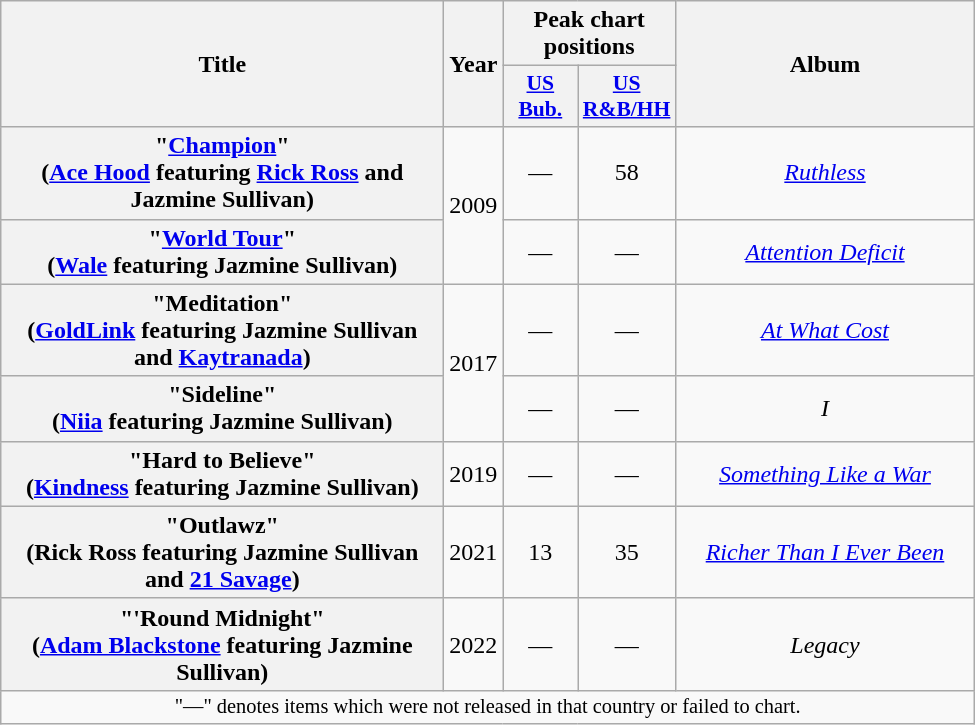<table class="wikitable plainrowheaders" style="text-align:center;" border="1">
<tr>
<th scope="col" rowspan="2" style="width:18em;">Title</th>
<th scope="col" rowspan="2" style="width:1em;">Year</th>
<th scope="col" colspan="2">Peak chart positions</th>
<th scope="col" rowspan="2" style="width:12em;">Album</th>
</tr>
<tr>
<th scope="col" style="width:3em;font-size:90%;"><a href='#'>US<br>Bub.</a><br></th>
<th scope="col" style="width:3em;font-size:90%;"><a href='#'>US <br>R&B/HH</a><br></th>
</tr>
<tr>
<th scope="row">"<a href='#'>Champion</a>"<br><span>(<a href='#'>Ace Hood</a> featuring <a href='#'>Rick Ross</a> and Jazmine Sullivan)</span></th>
<td rowspan="2">2009</td>
<td>—</td>
<td>58</td>
<td><em><a href='#'>Ruthless</a></em></td>
</tr>
<tr>
<th scope="row">"<a href='#'>World Tour</a>"<br><span>(<a href='#'>Wale</a> featuring Jazmine Sullivan)</span></th>
<td>—</td>
<td>—</td>
<td><em><a href='#'>Attention Deficit</a></em></td>
</tr>
<tr>
<th scope="row">"Meditation"<br><span>(<a href='#'>GoldLink</a> featuring Jazmine Sullivan and <a href='#'>Kaytranada</a>)</span></th>
<td rowspan="2">2017</td>
<td>—</td>
<td>—</td>
<td><em><a href='#'>At What Cost</a></em></td>
</tr>
<tr>
<th scope="row">"Sideline"<br><span>(<a href='#'>Niia</a> featuring Jazmine Sullivan)</span></th>
<td>—</td>
<td>—</td>
<td><em>I</em></td>
</tr>
<tr>
<th scope="row">"Hard to Believe"<br><span>(<a href='#'>Kindness</a> featuring Jazmine Sullivan)</span></th>
<td>2019</td>
<td>—</td>
<td>—</td>
<td><em><a href='#'>Something Like a War</a></em></td>
</tr>
<tr>
<th scope="row">"Outlawz"<br><span>(Rick Ross featuring Jazmine Sullivan and <a href='#'>21 Savage</a>)</span></th>
<td>2021</td>
<td>13</td>
<td>35</td>
<td><em><a href='#'>Richer Than I Ever Been</a></em></td>
</tr>
<tr>
<th scope="row">"'Round Midnight"<br><span>(<a href='#'>Adam Blackstone</a> featuring Jazmine Sullivan)</span></th>
<td>2022</td>
<td>—</td>
<td>—</td>
<td><em>Legacy</em></td>
</tr>
<tr>
<td colspan="15" style="font-size:85%;">"—" denotes items which were not released in that country or failed to chart.</td>
</tr>
</table>
